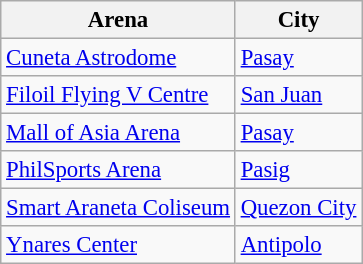<table class="wikitable sortable" style="font-size:95%">
<tr>
<th>Arena</th>
<th>City</th>
</tr>
<tr>
<td><a href='#'>Cuneta Astrodome</a></td>
<td><a href='#'>Pasay</a></td>
</tr>
<tr>
<td><a href='#'>Filoil Flying V Centre</a></td>
<td><a href='#'>San Juan</a></td>
</tr>
<tr>
<td><a href='#'>Mall of Asia Arena</a></td>
<td><a href='#'>Pasay</a></td>
</tr>
<tr>
<td><a href='#'>PhilSports Arena</a></td>
<td><a href='#'>Pasig</a></td>
</tr>
<tr>
<td><a href='#'>Smart Araneta Coliseum</a></td>
<td><a href='#'>Quezon City</a></td>
</tr>
<tr>
<td><a href='#'>Ynares Center</a></td>
<td><a href='#'>Antipolo</a></td>
</tr>
</table>
